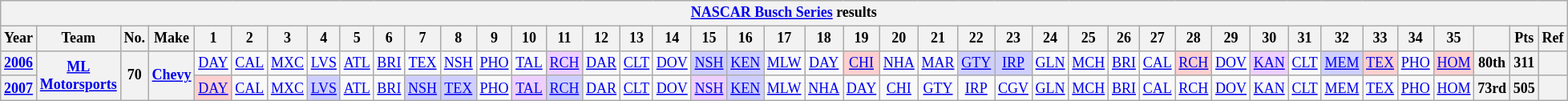<table class="wikitable" style="text-align:center; font-size:75%">
<tr>
<th colspan=42><a href='#'>NASCAR Busch Series</a> results</th>
</tr>
<tr>
<th>Year</th>
<th>Team</th>
<th>No.</th>
<th>Make</th>
<th>1</th>
<th>2</th>
<th>3</th>
<th>4</th>
<th>5</th>
<th>6</th>
<th>7</th>
<th>8</th>
<th>9</th>
<th>10</th>
<th>11</th>
<th>12</th>
<th>13</th>
<th>14</th>
<th>15</th>
<th>16</th>
<th>17</th>
<th>18</th>
<th>19</th>
<th>20</th>
<th>21</th>
<th>22</th>
<th>23</th>
<th>24</th>
<th>25</th>
<th>26</th>
<th>27</th>
<th>28</th>
<th>29</th>
<th>30</th>
<th>31</th>
<th>32</th>
<th>33</th>
<th>34</th>
<th>35</th>
<th></th>
<th>Pts</th>
<th>Ref</th>
</tr>
<tr>
<th><a href='#'>2006</a></th>
<th rowspan=2><a href='#'>ML Motorsports</a></th>
<th rowspan=2>70</th>
<th rowspan=2><a href='#'>Chevy</a></th>
<td><a href='#'>DAY</a></td>
<td><a href='#'>CAL</a></td>
<td><a href='#'>MXC</a></td>
<td><a href='#'>LVS</a></td>
<td><a href='#'>ATL</a></td>
<td><a href='#'>BRI</a></td>
<td><a href='#'>TEX</a></td>
<td><a href='#'>NSH</a></td>
<td><a href='#'>PHO</a></td>
<td><a href='#'>TAL</a></td>
<td style="background:#EFCFFF;"><a href='#'>RCH</a><br></td>
<td><a href='#'>DAR</a></td>
<td><a href='#'>CLT</a></td>
<td><a href='#'>DOV</a></td>
<td style="background:#CFCFFF;"><a href='#'>NSH</a><br></td>
<td style="background:#CFCFFF;"><a href='#'>KEN</a><br></td>
<td><a href='#'>MLW</a></td>
<td><a href='#'>DAY</a></td>
<td style="background:#FFCFCF;"><a href='#'>CHI</a><br></td>
<td><a href='#'>NHA</a></td>
<td><a href='#'>MAR</a></td>
<td style="background:#CFCFFF;"><a href='#'>GTY</a><br></td>
<td style="background:#CFCFFF;"><a href='#'>IRP</a><br></td>
<td><a href='#'>GLN</a></td>
<td><a href='#'>MCH</a></td>
<td><a href='#'>BRI</a></td>
<td><a href='#'>CAL</a></td>
<td style="background:#FFCFCF;"><a href='#'>RCH</a><br></td>
<td><a href='#'>DOV</a></td>
<td style="background:#EFCFFF;"><a href='#'>KAN</a><br></td>
<td><a href='#'>CLT</a></td>
<td style="background:#CFCFFF;"><a href='#'>MEM</a><br></td>
<td style="background:#FFCFCF;"><a href='#'>TEX</a><br></td>
<td><a href='#'>PHO</a></td>
<td style="background:#FFCFCF;"><a href='#'>HOM</a><br></td>
<th>80th</th>
<th>311</th>
<th></th>
</tr>
<tr>
<th><a href='#'>2007</a></th>
<td style="background:#FFCFCF;"><a href='#'>DAY</a><br></td>
<td><a href='#'>CAL</a></td>
<td><a href='#'>MXC</a></td>
<td style="background:#CFCFFF;"><a href='#'>LVS</a><br></td>
<td><a href='#'>ATL</a></td>
<td><a href='#'>BRI</a></td>
<td style="background:#CFCFFF;"><a href='#'>NSH</a><br></td>
<td style="background:#CFCFFF;"><a href='#'>TEX</a><br></td>
<td><a href='#'>PHO</a></td>
<td style="background:#EFCFFF;"><a href='#'>TAL</a><br></td>
<td style="background:#CFCFFF;"><a href='#'>RCH</a><br></td>
<td><a href='#'>DAR</a></td>
<td><a href='#'>CLT</a></td>
<td><a href='#'>DOV</a></td>
<td style="background:#EFCFFF;"><a href='#'>NSH</a><br></td>
<td style="background:#CFCFFF;"><a href='#'>KEN</a><br></td>
<td><a href='#'>MLW</a></td>
<td><a href='#'>NHA</a></td>
<td><a href='#'>DAY</a></td>
<td><a href='#'>CHI</a></td>
<td><a href='#'>GTY</a></td>
<td><a href='#'>IRP</a></td>
<td><a href='#'>CGV</a></td>
<td><a href='#'>GLN</a></td>
<td><a href='#'>MCH</a></td>
<td><a href='#'>BRI</a></td>
<td><a href='#'>CAL</a></td>
<td><a href='#'>RCH</a></td>
<td><a href='#'>DOV</a></td>
<td><a href='#'>KAN</a></td>
<td><a href='#'>CLT</a></td>
<td><a href='#'>MEM</a></td>
<td><a href='#'>TEX</a></td>
<td><a href='#'>PHO</a></td>
<td><a href='#'>HOM</a></td>
<th>73rd</th>
<th>505</th>
<th></th>
</tr>
</table>
